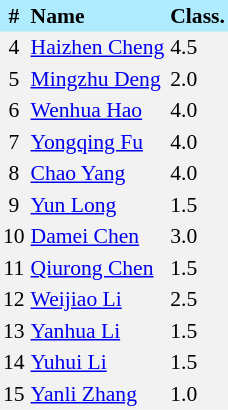<table border=0 cellpadding=2 cellspacing=0  |- bgcolor=#F2F2F2 style="text-align:center; font-size:90%;">
<tr bgcolor=#ADEBFD>
<th>#</th>
<th align=left>Name</th>
<th align=left>Class.</th>
</tr>
<tr>
<td>4</td>
<td align=left><a href='#'>Haizhen Cheng</a></td>
<td align=left>4.5</td>
</tr>
<tr>
<td>5</td>
<td align=left><a href='#'>Mingzhu Deng</a></td>
<td align=left>2.0</td>
</tr>
<tr>
<td>6</td>
<td align=left><a href='#'>Wenhua Hao</a></td>
<td align=left>4.0</td>
</tr>
<tr>
<td>7</td>
<td align=left><a href='#'>Yongqing Fu</a></td>
<td align=left>4.0</td>
</tr>
<tr>
<td>8</td>
<td align=left><a href='#'>Chao Yang</a></td>
<td align=left>4.0</td>
</tr>
<tr>
<td>9</td>
<td align=left><a href='#'>Yun Long</a></td>
<td align=left>1.5</td>
</tr>
<tr>
<td>10</td>
<td align=left><a href='#'>Damei Chen</a></td>
<td align=left>3.0</td>
</tr>
<tr>
<td>11</td>
<td align=left><a href='#'>Qiurong Chen</a></td>
<td align=left>1.5</td>
</tr>
<tr>
<td>12</td>
<td align=left><a href='#'>Weijiao Li</a></td>
<td align=left>2.5</td>
</tr>
<tr>
<td>13</td>
<td align=left><a href='#'>Yanhua Li</a></td>
<td align=left>1.5</td>
</tr>
<tr>
<td>14</td>
<td align=left><a href='#'>Yuhui Li</a></td>
<td align=left>1.5</td>
</tr>
<tr>
<td>15</td>
<td align=left><a href='#'>Yanli Zhang</a></td>
<td align=left>1.0</td>
</tr>
</table>
